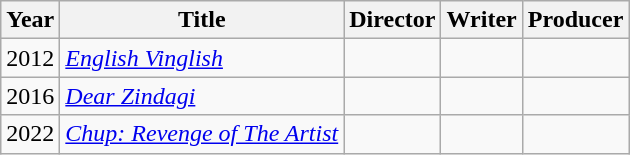<table class="wikitable">
<tr>
<th>Year</th>
<th>Title</th>
<th>Director</th>
<th>Writer</th>
<th>Producer</th>
</tr>
<tr>
<td>2012</td>
<td><em><a href='#'>English Vinglish</a></em></td>
<td></td>
<td></td>
<td></td>
</tr>
<tr>
<td>2016</td>
<td><em><a href='#'>Dear Zindagi</a></em></td>
<td></td>
<td></td>
<td></td>
</tr>
<tr>
<td>2022</td>
<td><em><a href='#'>Chup: Revenge of The Artist</a></em></td>
<td></td>
<td></td>
<td></td>
</tr>
</table>
